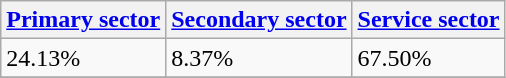<table class="wikitable">
<tr>
<th><a href='#'>Primary sector</a></th>
<th><a href='#'>Secondary sector</a></th>
<th><a href='#'>Service sector</a></th>
</tr>
<tr>
<td>24.13%</td>
<td>8.37%</td>
<td>67.50%</td>
</tr>
<tr>
</tr>
</table>
